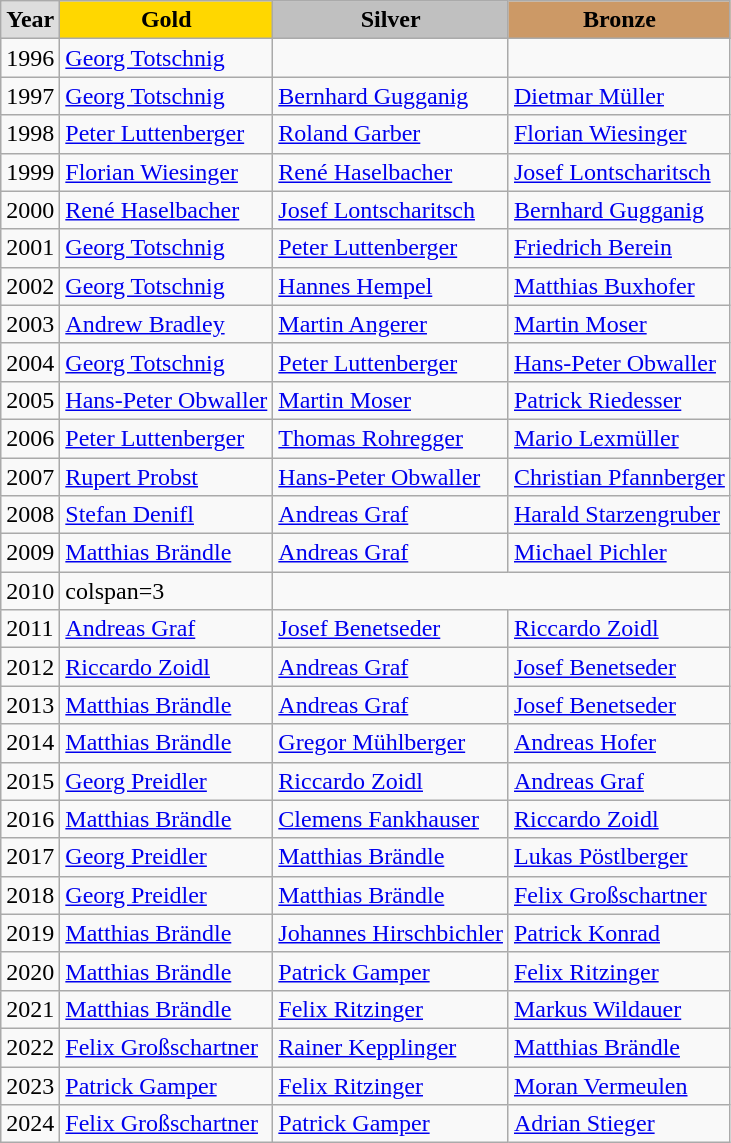<table class="wikitable" style="text-align:left;">
<tr style="text-align:center; font-weight:bold;">
<td style="background:#ddd; ">Year</td>
<td style="background:gold; ">Gold</td>
<td style="background:silver; ">Silver</td>
<td style="background:#c96; ">Bronze</td>
</tr>
<tr>
<td>1996</td>
<td><a href='#'>Georg Totschnig</a></td>
<td></td>
<td></td>
</tr>
<tr>
<td>1997</td>
<td><a href='#'>Georg Totschnig</a></td>
<td><a href='#'>Bernhard Gugganig</a></td>
<td><a href='#'>Dietmar Müller</a></td>
</tr>
<tr>
<td>1998</td>
<td><a href='#'>Peter Luttenberger</a></td>
<td><a href='#'>Roland Garber</a></td>
<td><a href='#'>Florian Wiesinger</a></td>
</tr>
<tr>
<td>1999</td>
<td><a href='#'>Florian Wiesinger</a></td>
<td><a href='#'>René Haselbacher</a></td>
<td><a href='#'>Josef Lontscharitsch</a></td>
</tr>
<tr>
<td>2000</td>
<td><a href='#'>René Haselbacher</a></td>
<td><a href='#'>Josef Lontscharitsch</a></td>
<td><a href='#'>Bernhard Gugganig</a></td>
</tr>
<tr>
<td>2001</td>
<td><a href='#'>Georg Totschnig</a></td>
<td><a href='#'>Peter Luttenberger</a></td>
<td><a href='#'>Friedrich Berein</a></td>
</tr>
<tr>
<td>2002</td>
<td><a href='#'>Georg Totschnig</a></td>
<td><a href='#'>Hannes Hempel</a></td>
<td><a href='#'>Matthias Buxhofer</a></td>
</tr>
<tr>
<td>2003</td>
<td><a href='#'>Andrew Bradley</a></td>
<td><a href='#'>Martin Angerer</a></td>
<td><a href='#'>Martin Moser</a></td>
</tr>
<tr>
<td>2004</td>
<td><a href='#'>Georg Totschnig</a></td>
<td><a href='#'>Peter Luttenberger</a></td>
<td><a href='#'>Hans-Peter Obwaller</a></td>
</tr>
<tr>
<td>2005</td>
<td><a href='#'>Hans-Peter Obwaller</a></td>
<td><a href='#'>Martin Moser</a></td>
<td><a href='#'>Patrick Riedesser</a></td>
</tr>
<tr>
<td>2006</td>
<td><a href='#'>Peter Luttenberger</a></td>
<td><a href='#'>Thomas Rohregger</a></td>
<td><a href='#'>Mario Lexmüller</a></td>
</tr>
<tr>
<td>2007</td>
<td><a href='#'>Rupert Probst</a></td>
<td><a href='#'>Hans-Peter Obwaller</a></td>
<td><a href='#'>Christian Pfannberger</a></td>
</tr>
<tr>
<td>2008</td>
<td><a href='#'>Stefan Denifl</a></td>
<td><a href='#'>Andreas Graf</a></td>
<td><a href='#'>Harald Starzengruber</a></td>
</tr>
<tr>
<td>2009</td>
<td><a href='#'>Matthias Brändle</a></td>
<td><a href='#'>Andreas Graf</a></td>
<td><a href='#'>Michael Pichler</a></td>
</tr>
<tr>
<td>2010</td>
<td>colspan=3 </td>
</tr>
<tr>
<td>2011</td>
<td><a href='#'>Andreas Graf</a></td>
<td><a href='#'>Josef Benetseder</a></td>
<td><a href='#'>Riccardo Zoidl</a></td>
</tr>
<tr>
<td>2012</td>
<td><a href='#'>Riccardo Zoidl</a></td>
<td><a href='#'>Andreas Graf</a></td>
<td><a href='#'>Josef Benetseder</a></td>
</tr>
<tr>
<td>2013</td>
<td><a href='#'>Matthias Brändle</a></td>
<td><a href='#'>Andreas Graf</a></td>
<td><a href='#'>Josef Benetseder</a></td>
</tr>
<tr>
<td>2014</td>
<td><a href='#'>Matthias Brändle</a></td>
<td><a href='#'>Gregor Mühlberger</a></td>
<td><a href='#'>Andreas Hofer</a></td>
</tr>
<tr>
<td>2015</td>
<td><a href='#'>Georg Preidler</a></td>
<td><a href='#'>Riccardo Zoidl</a></td>
<td><a href='#'>Andreas Graf</a></td>
</tr>
<tr>
<td>2016</td>
<td><a href='#'>Matthias Brändle</a></td>
<td><a href='#'>Clemens Fankhauser</a></td>
<td><a href='#'>Riccardo Zoidl</a></td>
</tr>
<tr>
<td>2017</td>
<td><a href='#'>Georg Preidler</a></td>
<td><a href='#'>Matthias Brändle</a></td>
<td><a href='#'>Lukas Pöstlberger</a></td>
</tr>
<tr>
<td>2018</td>
<td><a href='#'>Georg Preidler</a></td>
<td><a href='#'>Matthias Brändle</a></td>
<td><a href='#'>Felix Großschartner</a></td>
</tr>
<tr>
<td>2019</td>
<td><a href='#'>Matthias Brändle</a></td>
<td><a href='#'>Johannes Hirschbichler</a></td>
<td><a href='#'>Patrick Konrad</a></td>
</tr>
<tr>
<td>2020</td>
<td><a href='#'>Matthias Brändle</a></td>
<td><a href='#'>Patrick Gamper</a></td>
<td><a href='#'>Felix Ritzinger</a></td>
</tr>
<tr>
<td>2021</td>
<td><a href='#'>Matthias Brändle</a></td>
<td><a href='#'>Felix Ritzinger</a></td>
<td><a href='#'>Markus Wildauer</a></td>
</tr>
<tr>
<td>2022</td>
<td><a href='#'>Felix Großschartner</a></td>
<td><a href='#'>Rainer Kepplinger</a></td>
<td><a href='#'>Matthias Brändle</a></td>
</tr>
<tr>
<td>2023</td>
<td><a href='#'>Patrick Gamper</a></td>
<td><a href='#'>Felix Ritzinger</a></td>
<td><a href='#'>Moran Vermeulen</a></td>
</tr>
<tr>
<td>2024</td>
<td><a href='#'>Felix Großschartner</a></td>
<td><a href='#'>Patrick Gamper</a></td>
<td><a href='#'>Adrian Stieger</a></td>
</tr>
</table>
